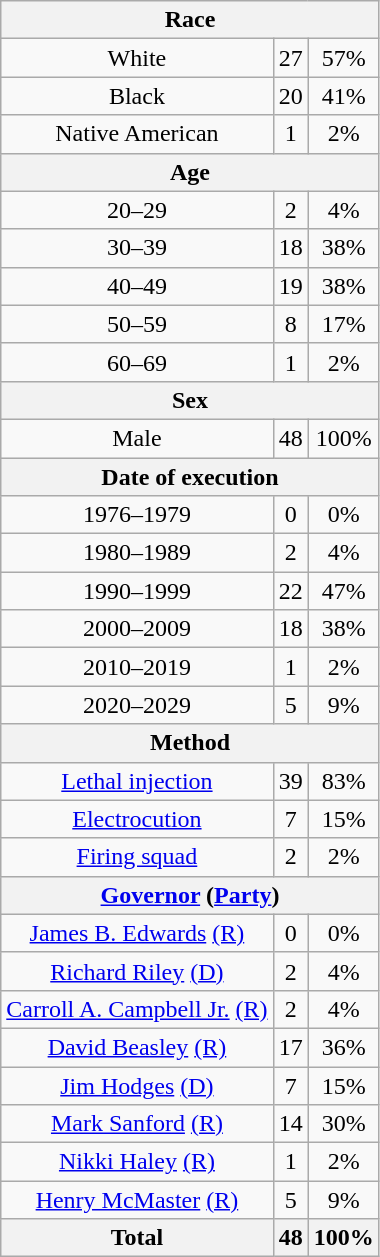<table class="wikitable" style="text-align:center;">
<tr>
<th colspan="3">Race</th>
</tr>
<tr>
<td>White</td>
<td>27</td>
<td>57%</td>
</tr>
<tr>
<td>Black</td>
<td>20</td>
<td>41%</td>
</tr>
<tr>
<td>Native American</td>
<td>1</td>
<td>2%</td>
</tr>
<tr>
<th colspan="3">Age</th>
</tr>
<tr>
<td>20–29</td>
<td>2</td>
<td>4%</td>
</tr>
<tr>
<td>30–39</td>
<td>18</td>
<td>38%</td>
</tr>
<tr>
<td>40–49</td>
<td>19</td>
<td>38%</td>
</tr>
<tr>
<td>50–59</td>
<td>8</td>
<td>17%</td>
</tr>
<tr>
<td>60–69</td>
<td>1</td>
<td>2%</td>
</tr>
<tr>
<th colspan="3">Sex</th>
</tr>
<tr>
<td>Male</td>
<td>48</td>
<td>100%</td>
</tr>
<tr>
<th colspan="3">Date of execution</th>
</tr>
<tr>
<td>1976–1979</td>
<td>0</td>
<td>0%</td>
</tr>
<tr>
<td>1980–1989</td>
<td>2</td>
<td>4%</td>
</tr>
<tr>
<td>1990–1999</td>
<td>22</td>
<td>47%</td>
</tr>
<tr>
<td>2000–2009</td>
<td>18</td>
<td>38%</td>
</tr>
<tr>
<td>2010–2019</td>
<td>1</td>
<td>2%</td>
</tr>
<tr>
<td>2020–2029</td>
<td>5</td>
<td>9%</td>
</tr>
<tr>
<th colspan="3">Method</th>
</tr>
<tr>
<td><a href='#'>Lethal injection</a></td>
<td>39</td>
<td>83%</td>
</tr>
<tr>
<td><a href='#'>Electrocution</a></td>
<td>7</td>
<td>15%</td>
</tr>
<tr>
<td><a href='#'>Firing squad</a></td>
<td>2</td>
<td>2%</td>
</tr>
<tr>
<th colspan="3"><a href='#'>Governor</a> (<a href='#'>Party</a>)</th>
</tr>
<tr>
<td><a href='#'>James B. Edwards</a> <a href='#'>(R)</a></td>
<td>0</td>
<td>0%</td>
</tr>
<tr>
<td><a href='#'>Richard Riley</a> <a href='#'>(D)</a></td>
<td>2</td>
<td>4%</td>
</tr>
<tr>
<td><a href='#'>Carroll A. Campbell Jr.</a> <a href='#'>(R)</a></td>
<td>2</td>
<td>4%</td>
</tr>
<tr>
<td><a href='#'>David Beasley</a> <a href='#'>(R)</a></td>
<td>17</td>
<td>36%</td>
</tr>
<tr>
<td><a href='#'>Jim Hodges</a> <a href='#'>(D)</a></td>
<td>7</td>
<td>15%</td>
</tr>
<tr>
<td><a href='#'>Mark Sanford</a> <a href='#'>(R)</a></td>
<td>14</td>
<td>30%</td>
</tr>
<tr>
<td><a href='#'>Nikki Haley</a> <a href='#'>(R)</a></td>
<td>1</td>
<td>2%</td>
</tr>
<tr>
<td><a href='#'>Henry McMaster</a> <a href='#'>(R)</a></td>
<td>5</td>
<td>9%</td>
</tr>
<tr>
<th>Total</th>
<th>48</th>
<th>100%</th>
</tr>
</table>
